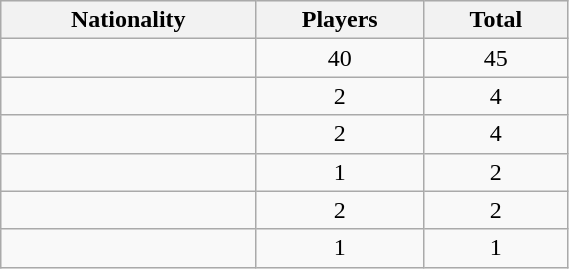<table class="sortable wikitable" width=30%>
<tr bgcolor="#efefef">
<th ! width=8%>Nationality</th>
<th width=5%>Players</th>
<th width=5%>Total</th>
</tr>
<tr>
<td></td>
<td align=center>40</td>
<td align=center>45</td>
</tr>
<tr>
<td></td>
<td align=center>2</td>
<td align=center>4</td>
</tr>
<tr>
<td></td>
<td align=center>2</td>
<td align=center>4</td>
</tr>
<tr>
<td></td>
<td align=center>1</td>
<td align=center>2</td>
</tr>
<tr>
<td></td>
<td align=center>2</td>
<td align=center>2</td>
</tr>
<tr>
<td></td>
<td align=center>1</td>
<td align=center>1</td>
</tr>
</table>
